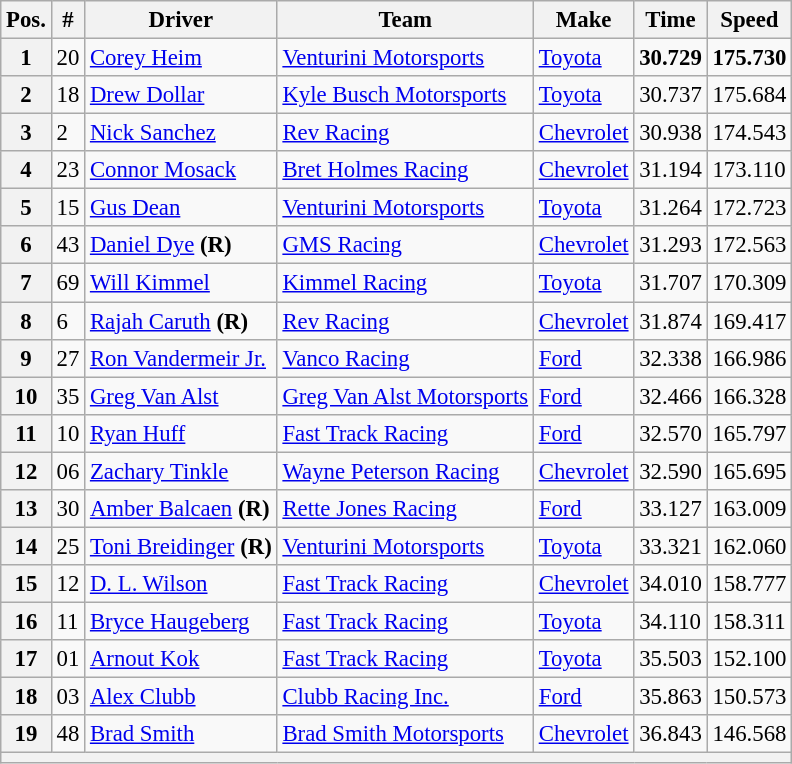<table class="wikitable" style="font-size:95%">
<tr>
<th>Pos.</th>
<th>#</th>
<th>Driver</th>
<th>Team</th>
<th>Make</th>
<th>Time</th>
<th>Speed</th>
</tr>
<tr>
<th>1</th>
<td>20</td>
<td><a href='#'>Corey Heim</a></td>
<td><a href='#'>Venturini Motorsports</a></td>
<td><a href='#'>Toyota</a></td>
<td><strong>30.729</strong></td>
<td><strong>175.730</strong></td>
</tr>
<tr>
<th>2</th>
<td>18</td>
<td><a href='#'>Drew Dollar</a></td>
<td><a href='#'>Kyle Busch Motorsports</a></td>
<td><a href='#'>Toyota</a></td>
<td>30.737</td>
<td>175.684</td>
</tr>
<tr>
<th>3</th>
<td>2</td>
<td><a href='#'>Nick Sanchez</a></td>
<td><a href='#'>Rev Racing</a></td>
<td><a href='#'>Chevrolet</a></td>
<td>30.938</td>
<td>174.543</td>
</tr>
<tr>
<th>4</th>
<td>23</td>
<td><a href='#'>Connor Mosack</a></td>
<td><a href='#'>Bret Holmes Racing</a></td>
<td><a href='#'>Chevrolet</a></td>
<td>31.194</td>
<td>173.110</td>
</tr>
<tr>
<th>5</th>
<td>15</td>
<td><a href='#'>Gus Dean</a></td>
<td><a href='#'>Venturini Motorsports</a></td>
<td><a href='#'>Toyota</a></td>
<td>31.264</td>
<td>172.723</td>
</tr>
<tr>
<th>6</th>
<td>43</td>
<td><a href='#'>Daniel Dye</a> <strong>(R)</strong></td>
<td><a href='#'>GMS Racing</a></td>
<td><a href='#'>Chevrolet</a></td>
<td>31.293</td>
<td>172.563</td>
</tr>
<tr>
<th>7</th>
<td>69</td>
<td><a href='#'>Will Kimmel</a></td>
<td><a href='#'>Kimmel Racing</a></td>
<td><a href='#'>Toyota</a></td>
<td>31.707</td>
<td>170.309</td>
</tr>
<tr>
<th>8</th>
<td>6</td>
<td><a href='#'>Rajah Caruth</a> <strong>(R)</strong></td>
<td><a href='#'>Rev Racing</a></td>
<td><a href='#'>Chevrolet</a></td>
<td>31.874</td>
<td>169.417</td>
</tr>
<tr>
<th>9</th>
<td>27</td>
<td><a href='#'>Ron Vandermeir Jr.</a></td>
<td><a href='#'>Vanco Racing</a></td>
<td><a href='#'>Ford</a></td>
<td>32.338</td>
<td>166.986</td>
</tr>
<tr>
<th>10</th>
<td>35</td>
<td><a href='#'>Greg Van Alst</a></td>
<td><a href='#'>Greg Van Alst Motorsports</a></td>
<td><a href='#'>Ford</a></td>
<td>32.466</td>
<td>166.328</td>
</tr>
<tr>
<th>11</th>
<td>10</td>
<td><a href='#'>Ryan Huff</a></td>
<td><a href='#'>Fast Track Racing</a></td>
<td><a href='#'>Ford</a></td>
<td>32.570</td>
<td>165.797</td>
</tr>
<tr>
<th>12</th>
<td>06</td>
<td><a href='#'>Zachary Tinkle</a></td>
<td><a href='#'>Wayne Peterson Racing</a></td>
<td><a href='#'>Chevrolet</a></td>
<td>32.590</td>
<td>165.695</td>
</tr>
<tr>
<th>13</th>
<td>30</td>
<td><a href='#'>Amber Balcaen</a> <strong>(R)</strong></td>
<td><a href='#'>Rette Jones Racing</a></td>
<td><a href='#'>Ford</a></td>
<td>33.127</td>
<td>163.009</td>
</tr>
<tr>
<th>14</th>
<td>25</td>
<td><a href='#'>Toni Breidinger</a> <strong>(R)</strong></td>
<td><a href='#'>Venturini Motorsports</a></td>
<td><a href='#'>Toyota</a></td>
<td>33.321</td>
<td>162.060</td>
</tr>
<tr>
<th>15</th>
<td>12</td>
<td><a href='#'>D. L. Wilson</a></td>
<td><a href='#'>Fast Track Racing</a></td>
<td><a href='#'>Chevrolet</a></td>
<td>34.010</td>
<td>158.777</td>
</tr>
<tr>
<th>16</th>
<td>11</td>
<td><a href='#'>Bryce Haugeberg</a></td>
<td><a href='#'>Fast Track Racing</a></td>
<td><a href='#'>Toyota</a></td>
<td>34.110</td>
<td>158.311</td>
</tr>
<tr>
<th>17</th>
<td>01</td>
<td><a href='#'>Arnout Kok</a></td>
<td><a href='#'>Fast Track Racing</a></td>
<td><a href='#'>Toyota</a></td>
<td>35.503</td>
<td>152.100</td>
</tr>
<tr>
<th>18</th>
<td>03</td>
<td><a href='#'>Alex Clubb</a></td>
<td><a href='#'>Clubb Racing Inc.</a></td>
<td><a href='#'>Ford</a></td>
<td>35.863</td>
<td>150.573</td>
</tr>
<tr>
<th>19</th>
<td>48</td>
<td><a href='#'>Brad Smith</a></td>
<td><a href='#'>Brad Smith Motorsports</a></td>
<td><a href='#'>Chevrolet</a></td>
<td>36.843</td>
<td>146.568</td>
</tr>
<tr>
<th colspan="7"></th>
</tr>
</table>
